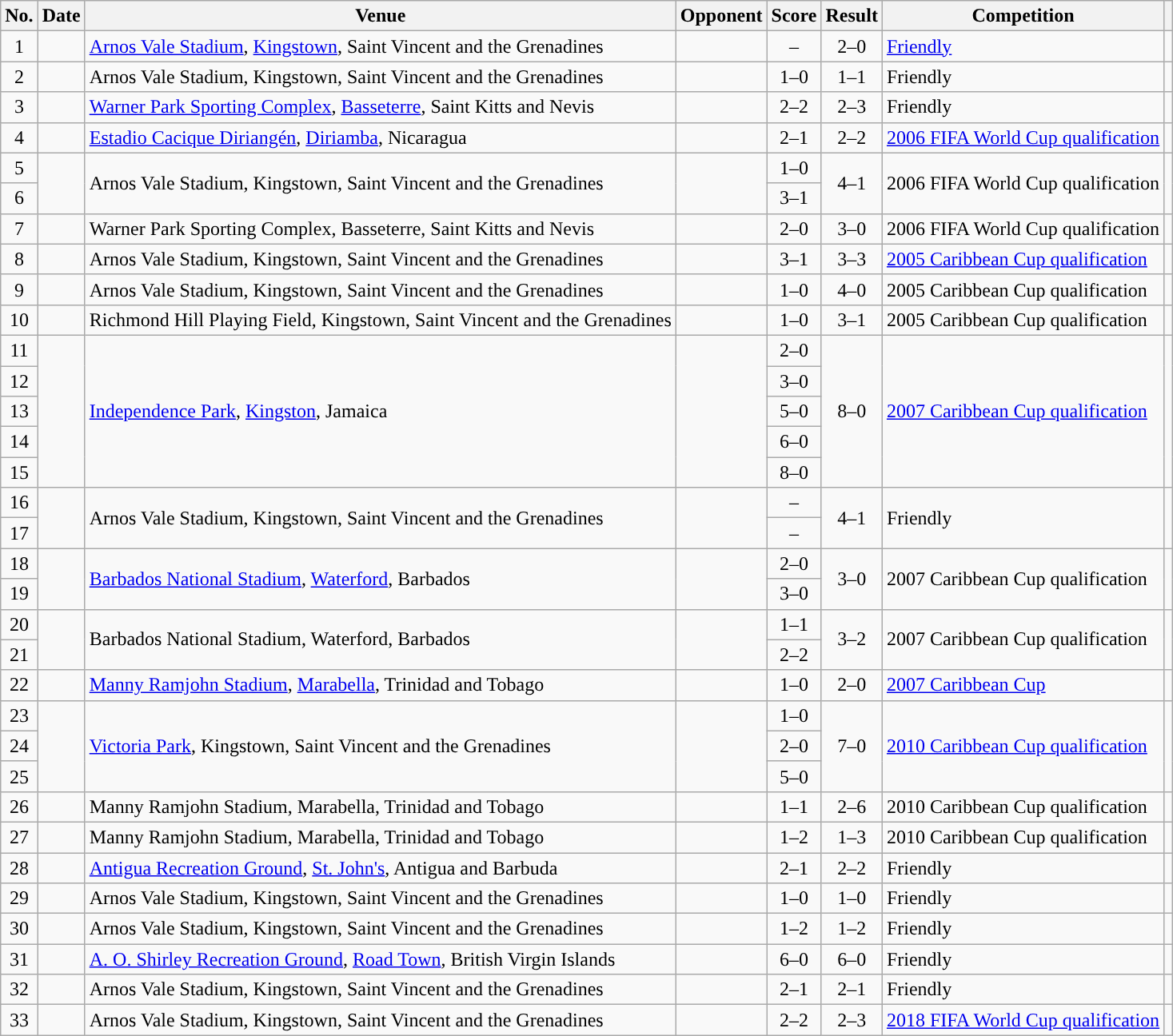<table class="wikitable sortable">
<tr>
<th scope="col">No.</th>
<th scope="col">Date</th>
<th scope="col">Venue</th>
<th scope="col">Opponent</th>
<th scope="col">Score</th>
<th scope="col">Result</th>
<th scope="col">Competition</th>
<th scope="col" class="unsortable"></th>
</tr>
<tr>
<td style="text-align:center">1</td>
<td></td>
<td><a href='#'>Arnos Vale Stadium</a>, <a href='#'>Kingstown</a>, Saint Vincent and the Grenadines</td>
<td></td>
<td style="text-align:center">–</td>
<td style="text-align:center">2–0</td>
<td><a href='#'>Friendly</a></td>
<td></td>
</tr>
<tr>
<td style="text-align:center">2</td>
<td></td>
<td>Arnos Vale Stadium, Kingstown, Saint Vincent and the Grenadines</td>
<td></td>
<td style="text-align:center">1–0</td>
<td style="text-align:center">1–1</td>
<td>Friendly</td>
<td></td>
</tr>
<tr>
<td style="text-align:center">3</td>
<td></td>
<td><a href='#'>Warner Park Sporting Complex</a>, <a href='#'>Basseterre</a>, Saint Kitts and Nevis</td>
<td></td>
<td style="text-align:center">2–2</td>
<td style="text-align:center">2–3</td>
<td>Friendly</td>
<td></td>
</tr>
<tr>
<td style="text-align:center">4</td>
<td></td>
<td><a href='#'>Estadio Cacique Diriangén</a>, <a href='#'>Diriamba</a>, Nicaragua</td>
<td></td>
<td style="text-align:center">2–1</td>
<td style="text-align:center">2–2</td>
<td><a href='#'>2006 FIFA World Cup qualification</a></td>
<td></td>
</tr>
<tr>
<td style="text-align:center">5</td>
<td rowspan="2"></td>
<td rowspan="2">Arnos Vale Stadium, Kingstown, Saint Vincent and the Grenadines</td>
<td rowspan="2"></td>
<td style="text-align:center">1–0</td>
<td rowspan="2" style="text-align:center">4–1</td>
<td rowspan="2">2006 FIFA World Cup qualification</td>
<td rowspan="2"></td>
</tr>
<tr>
<td style="text-align:center">6</td>
<td style="text-align:center">3–1</td>
</tr>
<tr>
<td style="text-align:center">7</td>
<td></td>
<td>Warner Park Sporting Complex, Basseterre, Saint Kitts and Nevis</td>
<td></td>
<td style="text-align:center">2–0</td>
<td style="text-align:center">3–0</td>
<td>2006 FIFA World Cup qualification</td>
<td></td>
</tr>
<tr>
<td style="text-align:center">8</td>
<td></td>
<td>Arnos Vale Stadium, Kingstown, Saint Vincent and the Grenadines</td>
<td></td>
<td style="text-align:center">3–1</td>
<td style="text-align:center">3–3</td>
<td><a href='#'>2005 Caribbean Cup qualification</a></td>
<td></td>
</tr>
<tr>
<td style="text-align:center">9</td>
<td></td>
<td>Arnos Vale Stadium, Kingstown, Saint Vincent and the Grenadines</td>
<td></td>
<td style="text-align:center">1–0</td>
<td style="text-align:center">4–0</td>
<td>2005 Caribbean Cup qualification</td>
<td></td>
</tr>
<tr>
<td style="text-align:center">10</td>
<td></td>
<td>Richmond Hill Playing Field, Kingstown, Saint Vincent and the Grenadines</td>
<td></td>
<td style="text-align:center">1–0</td>
<td style="text-align:center">3–1</td>
<td>2005 Caribbean Cup qualification</td>
<td></td>
</tr>
<tr>
<td style="text-align:center">11</td>
<td rowspan="5"></td>
<td rowspan="5"><a href='#'>Independence Park</a>, <a href='#'>Kingston</a>, Jamaica</td>
<td rowspan="5"></td>
<td style="text-align:center">2–0</td>
<td rowspan="5" style="text-align:center">8–0</td>
<td rowspan="5"><a href='#'>2007 Caribbean Cup qualification</a></td>
<td rowspan="5"></td>
</tr>
<tr>
<td style="text-align:center">12</td>
<td style="text-align:center">3–0</td>
</tr>
<tr>
<td style="text-align:center">13</td>
<td style="text-align:center">5–0</td>
</tr>
<tr>
<td style="text-align:center">14</td>
<td style="text-align:center">6–0</td>
</tr>
<tr>
<td style="text-align:center">15</td>
<td style="text-align:center">8–0</td>
</tr>
<tr>
<td style="text-align:center">16</td>
<td rowspan="2"></td>
<td rowspan="2">Arnos Vale Stadium, Kingstown, Saint Vincent and the Grenadines</td>
<td rowspan="2"></td>
<td style="text-align:center">–</td>
<td rowspan="2" style="text-align:center">4–1</td>
<td rowspan="2">Friendly</td>
<td rowspan="2"></td>
</tr>
<tr>
<td style="text-align:center">17</td>
<td style="text-align:center">–</td>
</tr>
<tr>
<td style="text-align:center">18</td>
<td rowspan="2"></td>
<td rowspan="2"><a href='#'>Barbados National Stadium</a>, <a href='#'>Waterford</a>, Barbados</td>
<td rowspan="2"></td>
<td style="text-align:center">2–0</td>
<td rowspan="2" style="text-align:center">3–0</td>
<td rowspan="2">2007 Caribbean Cup qualification</td>
<td rowspan="2"></td>
</tr>
<tr>
<td style="text-align:center">19</td>
<td style="text-align:center">3–0</td>
</tr>
<tr>
<td style="text-align:center">20</td>
<td rowspan="2"></td>
<td rowspan="2">Barbados National Stadium, Waterford, Barbados</td>
<td rowspan="2"></td>
<td style="text-align:center">1–1</td>
<td rowspan="2" style="text-align:center">3–2</td>
<td rowspan="2">2007 Caribbean Cup qualification</td>
<td rowspan="2"></td>
</tr>
<tr>
<td style="text-align:center">21</td>
<td style="text-align:center">2–2</td>
</tr>
<tr>
<td style="text-align:center">22</td>
<td></td>
<td><a href='#'>Manny Ramjohn Stadium</a>, <a href='#'>Marabella</a>, Trinidad and Tobago</td>
<td></td>
<td style="text-align:center">1–0</td>
<td style="text-align:center">2–0</td>
<td><a href='#'>2007 Caribbean Cup</a></td>
<td></td>
</tr>
<tr>
<td style="text-align:center">23</td>
<td rowspan="3"></td>
<td rowspan="3"><a href='#'>Victoria Park</a>, Kingstown, Saint Vincent and the Grenadines</td>
<td rowspan="3"></td>
<td style="text-align:center">1–0</td>
<td rowspan="3" style="text-align:center">7–0</td>
<td rowspan="3"><a href='#'>2010 Caribbean Cup qualification</a></td>
<td rowspan="3"></td>
</tr>
<tr>
<td style="text-align:center">24</td>
<td style="text-align:center">2–0</td>
</tr>
<tr>
<td style="text-align:center">25</td>
<td style="text-align:center">5–0</td>
</tr>
<tr>
<td style="text-align:center">26</td>
<td></td>
<td>Manny Ramjohn Stadium, Marabella, Trinidad and Tobago</td>
<td></td>
<td style="text-align:center">1–1</td>
<td style="text-align:center">2–6</td>
<td>2010 Caribbean Cup qualification</td>
<td></td>
</tr>
<tr>
<td style="text-align:center">27</td>
<td></td>
<td>Manny Ramjohn Stadium, Marabella, Trinidad and Tobago</td>
<td></td>
<td style="text-align:center">1–2</td>
<td style="text-align:center">1–3</td>
<td>2010 Caribbean Cup qualification</td>
<td></td>
</tr>
<tr>
<td style="text-align:center">28</td>
<td></td>
<td><a href='#'>Antigua Recreation Ground</a>, <a href='#'>St. John's</a>, Antigua and Barbuda</td>
<td></td>
<td style="text-align:center">2–1</td>
<td style="text-align:center">2–2</td>
<td>Friendly</td>
<td></td>
</tr>
<tr>
<td style="text-align:center">29</td>
<td></td>
<td>Arnos Vale Stadium, Kingstown, Saint Vincent and the Grenadines</td>
<td></td>
<td style="text-align:center">1–0</td>
<td style="text-align:center">1–0</td>
<td>Friendly</td>
<td></td>
</tr>
<tr>
<td style="text-align:center">30</td>
<td></td>
<td>Arnos Vale Stadium, Kingstown, Saint Vincent and the Grenadines</td>
<td></td>
<td style="text-align:center">1–2</td>
<td style="text-align:center">1–2</td>
<td>Friendly</td>
<td></td>
</tr>
<tr>
<td style="text-align:center">31</td>
<td></td>
<td><a href='#'>A. O. Shirley Recreation Ground</a>, <a href='#'>Road Town</a>, British Virgin Islands</td>
<td></td>
<td style="text-align:center">6–0</td>
<td style="text-align:center">6–0</td>
<td>Friendly</td>
<td></td>
</tr>
<tr>
<td style="text-align:center">32</td>
<td></td>
<td>Arnos Vale Stadium, Kingstown, Saint Vincent and the Grenadines</td>
<td></td>
<td style="text-align:center">2–1</td>
<td style="text-align:center">2–1</td>
<td>Friendly</td>
<td></td>
</tr>
<tr>
<td style="text-align:center">33</td>
<td></td>
<td>Arnos Vale Stadium, Kingstown, Saint Vincent and the Grenadines</td>
<td></td>
<td style="text-align:center">2–2</td>
<td style="text-align:center">2–3</td>
<td><a href='#'>2018 FIFA World Cup qualification</a></td>
<td></td>
</tr>
</table>
